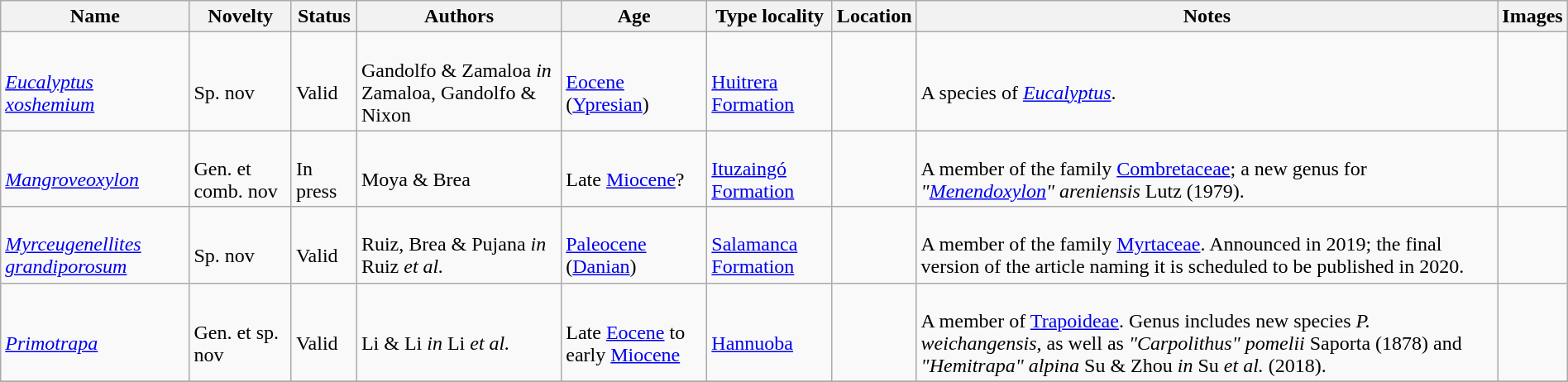<table class="wikitable sortable" align="center" width="100%">
<tr>
<th>Name</th>
<th>Novelty</th>
<th>Status</th>
<th>Authors</th>
<th>Age</th>
<th>Type locality</th>
<th>Location</th>
<th>Notes</th>
<th>Images</th>
</tr>
<tr>
<td><br><em><a href='#'>Eucalyptus xoshemium</a></em></td>
<td><br>Sp. nov</td>
<td><br>Valid</td>
<td><br>Gandolfo & Zamaloa <em>in</em> Zamaloa, Gandolfo & Nixon</td>
<td><br><a href='#'>Eocene</a> (<a href='#'>Ypresian</a>)</td>
<td><br><a href='#'>Huitrera Formation</a></td>
<td><br></td>
<td><br>A species of <em><a href='#'>Eucalyptus</a></em>.</td>
<td></td>
</tr>
<tr>
<td><br><em><a href='#'>Mangroveoxylon</a></em></td>
<td><br>Gen. et comb. nov</td>
<td><br>In press</td>
<td><br>Moya & Brea</td>
<td><br>Late <a href='#'>Miocene</a>?</td>
<td><br><a href='#'>Ituzaingó Formation</a></td>
<td><br></td>
<td><br>A member of the family <a href='#'>Combretaceae</a>; a new genus for <em>"<a href='#'>Menendoxylon</a>" areniensis</em> Lutz (1979).</td>
<td></td>
</tr>
<tr>
<td><br><em><a href='#'>Myrceugenellites grandiporosum</a></em></td>
<td><br>Sp. nov</td>
<td><br>Valid</td>
<td><br>Ruiz, Brea & Pujana <em>in</em> Ruiz <em>et al.</em></td>
<td><br><a href='#'>Paleocene</a> (<a href='#'>Danian</a>)</td>
<td><br><a href='#'>Salamanca Formation</a></td>
<td><br></td>
<td><br>A member of the family <a href='#'>Myrtaceae</a>. Announced in 2019; the final version of the article naming it is scheduled to be published in 2020.</td>
<td></td>
</tr>
<tr>
<td><br><em><a href='#'>Primotrapa</a></em></td>
<td><br>Gen. et sp. nov</td>
<td><br>Valid</td>
<td><br>Li & Li <em>in</em> Li <em>et al.</em></td>
<td><br>Late <a href='#'>Eocene</a> to early <a href='#'>Miocene</a></td>
<td><br><a href='#'>Hannuoba</a></td>
<td><br><br>
<br>
<br>
</td>
<td><br>A member of <a href='#'>Trapoideae</a>. Genus includes new species <em>P. weichangensis</em>, as well as <em>"Carpolithus" pomelii</em> Saporta (1878) and <em>"Hemitrapa" alpina</em> Su & Zhou <em>in</em> Su <em>et al.</em> (2018).</td>
<td></td>
</tr>
<tr>
</tr>
</table>
